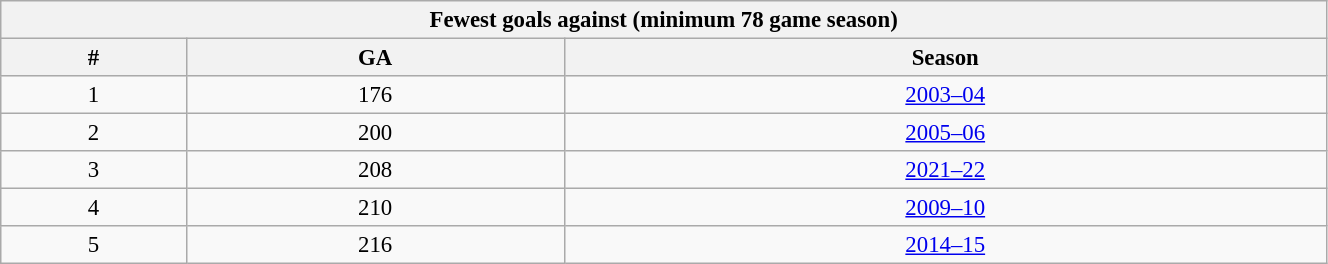<table class="wikitable" style="text-align: center; font-size: 95%" width="70%">
<tr>
<th colspan="3">Fewest goals against (minimum 78 game season)</th>
</tr>
<tr>
<th>#</th>
<th>GA</th>
<th>Season</th>
</tr>
<tr>
<td>1</td>
<td>176</td>
<td><a href='#'>2003–04</a></td>
</tr>
<tr>
<td>2</td>
<td>200</td>
<td><a href='#'>2005–06</a></td>
</tr>
<tr>
<td>3</td>
<td>208</td>
<td><a href='#'>2021–22</a></td>
</tr>
<tr>
<td>4</td>
<td>210</td>
<td><a href='#'>2009–10</a></td>
</tr>
<tr>
<td>5</td>
<td>216</td>
<td><a href='#'>2014–15</a></td>
</tr>
</table>
